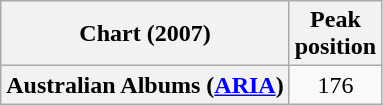<table class="wikitable sortable plainrowheaders" style="text-align:center">
<tr>
<th>Chart (2007)</th>
<th>Peak<br>position</th>
</tr>
<tr>
<th scope="row">Australian Albums (<a href='#'>ARIA</a>)</th>
<td>176</td>
</tr>
</table>
